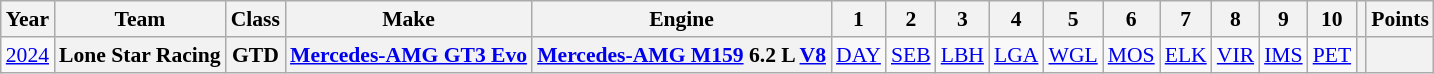<table class="wikitable" style="text-align:center; font-size:90%">
<tr>
<th>Year</th>
<th>Team</th>
<th>Class</th>
<th>Make</th>
<th>Engine</th>
<th>1</th>
<th>2</th>
<th>3</th>
<th>4</th>
<th>5</th>
<th>6</th>
<th>7</th>
<th>8</th>
<th>9</th>
<th>10</th>
<th></th>
<th>Points</th>
</tr>
<tr>
<td><a href='#'>2024</a></td>
<th>Lone Star Racing</th>
<th>GTD</th>
<th><a href='#'>Mercedes-AMG GT3 Evo</a></th>
<th><a href='#'>Mercedes-AMG M159</a> 6.2 L <a href='#'>V8</a></th>
<td><a href='#'>DAY</a></td>
<td><a href='#'>SEB</a></td>
<td><a href='#'>LBH</a></td>
<td><a href='#'>LGA</a></td>
<td><a href='#'>WGL</a></td>
<td><a href='#'>MOS</a></td>
<td><a href='#'>ELK</a></td>
<td><a href='#'>VIR</a></td>
<td><a href='#'>IMS</a></td>
<td><a href='#'>PET</a></td>
<th></th>
<th></th>
</tr>
</table>
